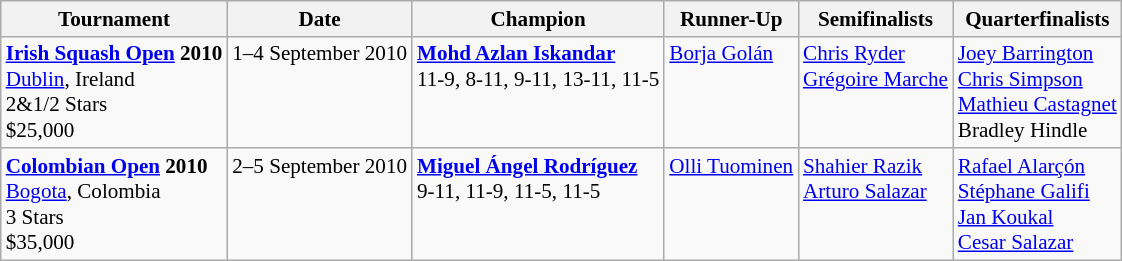<table class="wikitable" style="font-size:88%">
<tr>
<th>Tournament</th>
<th>Date</th>
<th>Champion</th>
<th>Runner-Up</th>
<th>Semifinalists</th>
<th>Quarterfinalists</th>
</tr>
<tr valign=top>
<td><strong><a href='#'>Irish Squash Open</a> 2010</strong><br> <a href='#'>Dublin</a>, Ireland<br>2&1/2 Stars<br>$25,000</td>
<td>1–4 September 2010</td>
<td> <strong><a href='#'>Mohd Azlan Iskandar</a></strong><br>11-9, 8-11, 9-11, 13-11, 11-5</td>
<td> <a href='#'>Borja Golán</a></td>
<td> <a href='#'>Chris Ryder</a><br> <a href='#'>Grégoire Marche</a></td>
<td> <a href='#'>Joey Barrington</a><br> <a href='#'>Chris Simpson</a><br> <a href='#'>Mathieu Castagnet</a><br> Bradley Hindle</td>
</tr>
<tr valign=top>
<td><strong><a href='#'>Colombian Open</a> 2010</strong><br> <a href='#'>Bogota</a>, Colombia<br>3 Stars<br>$35,000</td>
<td>2–5 September 2010</td>
<td> <strong><a href='#'>Miguel Ángel Rodríguez</a></strong><br>9-11, 11-9, 11-5, 11-5</td>
<td> <a href='#'>Olli Tuominen</a></td>
<td> <a href='#'>Shahier Razik</a><br> <a href='#'>Arturo Salazar</a></td>
<td> <a href='#'>Rafael Alarçón</a><br> <a href='#'>Stéphane Galifi</a><br> <a href='#'>Jan Koukal</a><br> <a href='#'>Cesar Salazar</a></td>
</tr>
</table>
